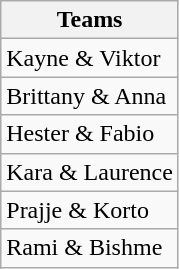<table class="wikitable">
<tr>
<th>Teams</th>
</tr>
<tr>
<td>Kayne & Viktor</td>
</tr>
<tr>
<td>Brittany & Anna</td>
</tr>
<tr>
<td>Hester & Fabio</td>
</tr>
<tr>
<td>Kara & Laurence</td>
</tr>
<tr>
<td>Prajje & Korto</td>
</tr>
<tr>
<td>Rami & Bishme</td>
</tr>
</table>
